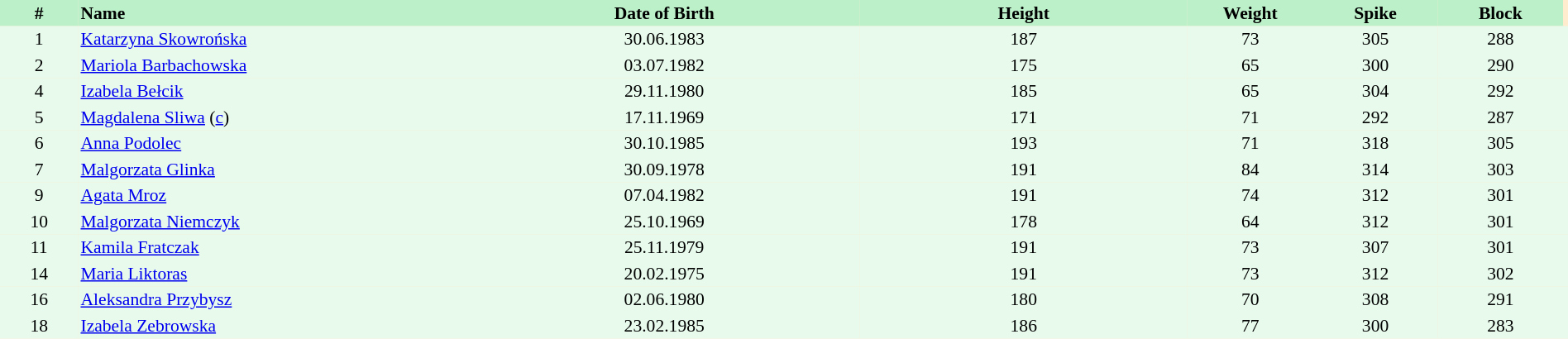<table border=0 cellpadding=2 cellspacing=0  |- bgcolor=#FFECCE style="text-align:center; font-size:90%;" width=100%>
<tr bgcolor=#BBF0C9>
<th width=5%>#</th>
<th width=25% align=left>Name</th>
<th width=25%>Date of Birth</th>
<th width=21%>Height</th>
<th width=8%>Weight</th>
<th width=8%>Spike</th>
<th width=8%>Block</th>
</tr>
<tr bgcolor=#E7FAEC>
<td>1</td>
<td align=left><a href='#'>Katarzyna Skowrońska</a></td>
<td>30.06.1983</td>
<td>187</td>
<td>73</td>
<td>305</td>
<td>288</td>
<td></td>
</tr>
<tr bgcolor=#E7FAEC>
<td>2</td>
<td align=left><a href='#'>Mariola Barbachowska</a></td>
<td>03.07.1982</td>
<td>175</td>
<td>65</td>
<td>300</td>
<td>290</td>
<td></td>
</tr>
<tr bgcolor=#E7FAEC>
<td>4</td>
<td align=left><a href='#'>Izabela Bełcik</a></td>
<td>29.11.1980</td>
<td>185</td>
<td>65</td>
<td>304</td>
<td>292</td>
<td></td>
</tr>
<tr bgcolor=#E7FAEC>
<td>5</td>
<td align=left><a href='#'>Magdalena Sliwa</a> (<a href='#'>c</a>)</td>
<td>17.11.1969</td>
<td>171</td>
<td>71</td>
<td>292</td>
<td>287</td>
<td></td>
</tr>
<tr bgcolor=#E7FAEC>
<td>6</td>
<td align=left><a href='#'>Anna Podolec</a></td>
<td>30.10.1985</td>
<td>193</td>
<td>71</td>
<td>318</td>
<td>305</td>
<td></td>
</tr>
<tr bgcolor=#E7FAEC>
<td>7</td>
<td align=left><a href='#'>Malgorzata Glinka</a></td>
<td>30.09.1978</td>
<td>191</td>
<td>84</td>
<td>314</td>
<td>303</td>
<td></td>
</tr>
<tr bgcolor=#E7FAEC>
<td>9</td>
<td align=left><a href='#'>Agata Mroz</a></td>
<td>07.04.1982</td>
<td>191</td>
<td>74</td>
<td>312</td>
<td>301</td>
<td></td>
</tr>
<tr bgcolor=#E7FAEC>
<td>10</td>
<td align=left><a href='#'>Malgorzata Niemczyk</a></td>
<td>25.10.1969</td>
<td>178</td>
<td>64</td>
<td>312</td>
<td>301</td>
<td></td>
</tr>
<tr bgcolor=#E7FAEC>
<td>11</td>
<td align=left><a href='#'>Kamila Fratczak</a></td>
<td>25.11.1979</td>
<td>191</td>
<td>73</td>
<td>307</td>
<td>301</td>
<td></td>
</tr>
<tr bgcolor=#E7FAEC>
<td>14</td>
<td align=left><a href='#'>Maria Liktoras</a></td>
<td>20.02.1975</td>
<td>191</td>
<td>73</td>
<td>312</td>
<td>302</td>
<td></td>
</tr>
<tr bgcolor=#E7FAEC>
<td>16</td>
<td align=left><a href='#'>Aleksandra Przybysz</a></td>
<td>02.06.1980</td>
<td>180</td>
<td>70</td>
<td>308</td>
<td>291</td>
<td></td>
</tr>
<tr bgcolor=#E7FAEC>
<td>18</td>
<td align=left><a href='#'>Izabela Zebrowska</a></td>
<td>23.02.1985</td>
<td>186</td>
<td>77</td>
<td>300</td>
<td>283</td>
<td></td>
</tr>
</table>
